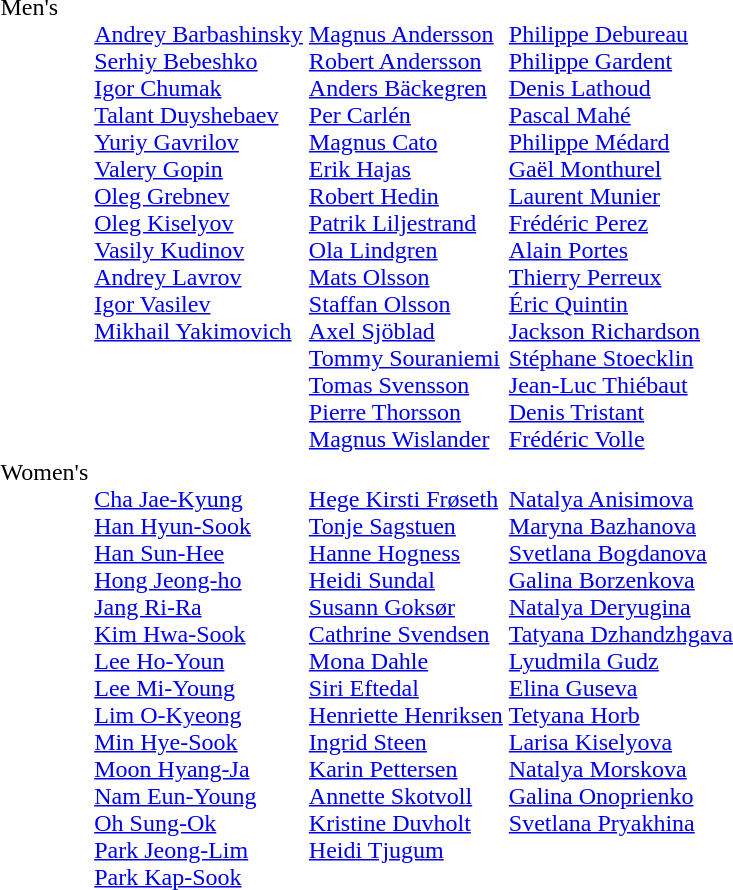<table>
<tr valign="top">
<td>Men's <br></td>
<td valign=top><br><a href='#'>Andrey Barbashinsky</a><br><a href='#'>Serhiy Bebeshko</a><br><a href='#'>Igor Chumak</a><br><a href='#'>Talant Duyshebaev</a><br><a href='#'>Yuriy Gavrilov</a><br><a href='#'>Valery Gopin</a><br><a href='#'>Oleg Grebnev</a><br><a href='#'>Oleg Kiselyov</a><br><a href='#'>Vasily Kudinov</a><br><a href='#'>Andrey Lavrov</a><br><a href='#'>Igor Vasilev</a><br><a href='#'>Mikhail Yakimovich</a></td>
<td><br><a href='#'>Magnus Andersson</a><br><a href='#'>Robert Andersson</a><br><a href='#'>Anders Bäckegren</a><br><a href='#'>Per Carlén</a><br><a href='#'>Magnus Cato</a><br><a href='#'>Erik Hajas</a><br><a href='#'>Robert Hedin</a><br><a href='#'>Patrik Liljestrand</a><br><a href='#'>Ola Lindgren</a><br><a href='#'>Mats Olsson</a><br><a href='#'>Staffan Olsson</a><br><a href='#'>Axel Sjöblad</a><br><a href='#'>Tommy Souraniemi</a><br><a href='#'>Tomas Svensson</a><br><a href='#'>Pierre Thorsson</a><br><a href='#'>Magnus Wislander</a></td>
<td><br><a href='#'>Philippe Debureau</a><br><a href='#'>Philippe Gardent</a><br><a href='#'>Denis Lathoud</a><br><a href='#'>Pascal Mahé</a><br><a href='#'>Philippe Médard</a><br><a href='#'>Gaël Monthurel</a><br><a href='#'>Laurent Munier</a><br><a href='#'>Frédéric Perez</a><br><a href='#'>Alain Portes</a><br><a href='#'>Thierry Perreux</a><br><a href='#'>Éric Quintin</a><br><a href='#'>Jackson Richardson</a><br><a href='#'>Stéphane Stoecklin</a><br><a href='#'>Jean-Luc Thiébaut</a><br><a href='#'>Denis Tristant</a><br><a href='#'>Frédéric Volle</a></td>
</tr>
<tr valign="top">
<td>Women's <br></td>
<td><br><a href='#'>Cha Jae-Kyung</a><br><a href='#'>Han Hyun-Sook</a><br><a href='#'>Han Sun-Hee</a><br><a href='#'>Hong Jeong-ho</a><br><a href='#'>Jang Ri-Ra</a><br><a href='#'>Kim Hwa-Sook</a><br><a href='#'>Lee Ho-Youn</a><br><a href='#'>Lee Mi-Young</a><br><a href='#'>Lim O-Kyeong</a><br><a href='#'>Min Hye-Sook</a><br><a href='#'>Moon Hyang-Ja</a><br><a href='#'>Nam Eun-Young</a><br><a href='#'>Oh Sung-Ok</a><br><a href='#'>Park Jeong-Lim</a><br><a href='#'>Park Kap-Sook</a></td>
<td valign=top><br><a href='#'>Hege Kirsti Frøseth</a><br><a href='#'>Tonje Sagstuen</a><br><a href='#'>Hanne Hogness</a><br><a href='#'>Heidi Sundal</a><br><a href='#'>Susann Goksør</a><br><a href='#'>Cathrine Svendsen</a><br><a href='#'>Mona Dahle</a><br><a href='#'>Siri Eftedal</a><br><a href='#'>Henriette Henriksen</a><br><a href='#'>Ingrid Steen</a><br><a href='#'>Karin Pettersen</a><br><a href='#'>Annette Skotvoll</a><br><a href='#'>Kristine Duvholt</a><br><a href='#'>Heidi Tjugum</a></td>
<td valign=top><br><a href='#'>Natalya Anisimova</a><br><a href='#'>Maryna Bazhanova</a><br><a href='#'>Svetlana Bogdanova</a><br><a href='#'>Galina Borzenkova</a><br><a href='#'>Natalya Deryugina</a><br><a href='#'>Tatyana Dzhandzhgava</a><br><a href='#'>Lyudmila Gudz</a><br><a href='#'>Elina Guseva</a><br><a href='#'>Tetyana Horb</a><br><a href='#'>Larisa Kiselyova</a><br><a href='#'>Natalya Morskova</a><br><a href='#'>Galina Onoprienko</a><br><a href='#'>Svetlana Pryakhina</a></td>
</tr>
</table>
